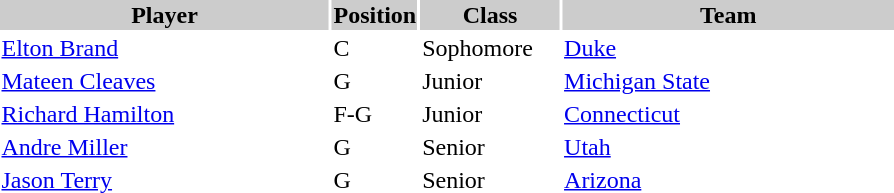<table style="width:600px" "border:'1' 'solid' 'gray'">
<tr>
<th bgcolor="#CCCCCC" style="width:40%">Player</th>
<th bgcolor="#CCCCCC" style="width:4%">Position</th>
<th bgcolor="#CCCCCC" style="width:16%">Class</th>
<th bgcolor="#CCCCCC" style="width:40%">Team</th>
</tr>
<tr>
<td><a href='#'>Elton Brand</a></td>
<td>C</td>
<td>Sophomore</td>
<td><a href='#'>Duke</a></td>
</tr>
<tr>
<td><a href='#'>Mateen Cleaves</a></td>
<td>G</td>
<td>Junior</td>
<td><a href='#'>Michigan State</a></td>
</tr>
<tr>
<td><a href='#'>Richard Hamilton</a></td>
<td>F-G</td>
<td>Junior</td>
<td><a href='#'>Connecticut</a></td>
</tr>
<tr>
<td><a href='#'>Andre Miller</a></td>
<td>G</td>
<td>Senior</td>
<td><a href='#'>Utah</a></td>
</tr>
<tr>
<td><a href='#'>Jason Terry</a></td>
<td>G</td>
<td>Senior</td>
<td><a href='#'>Arizona</a></td>
</tr>
</table>
